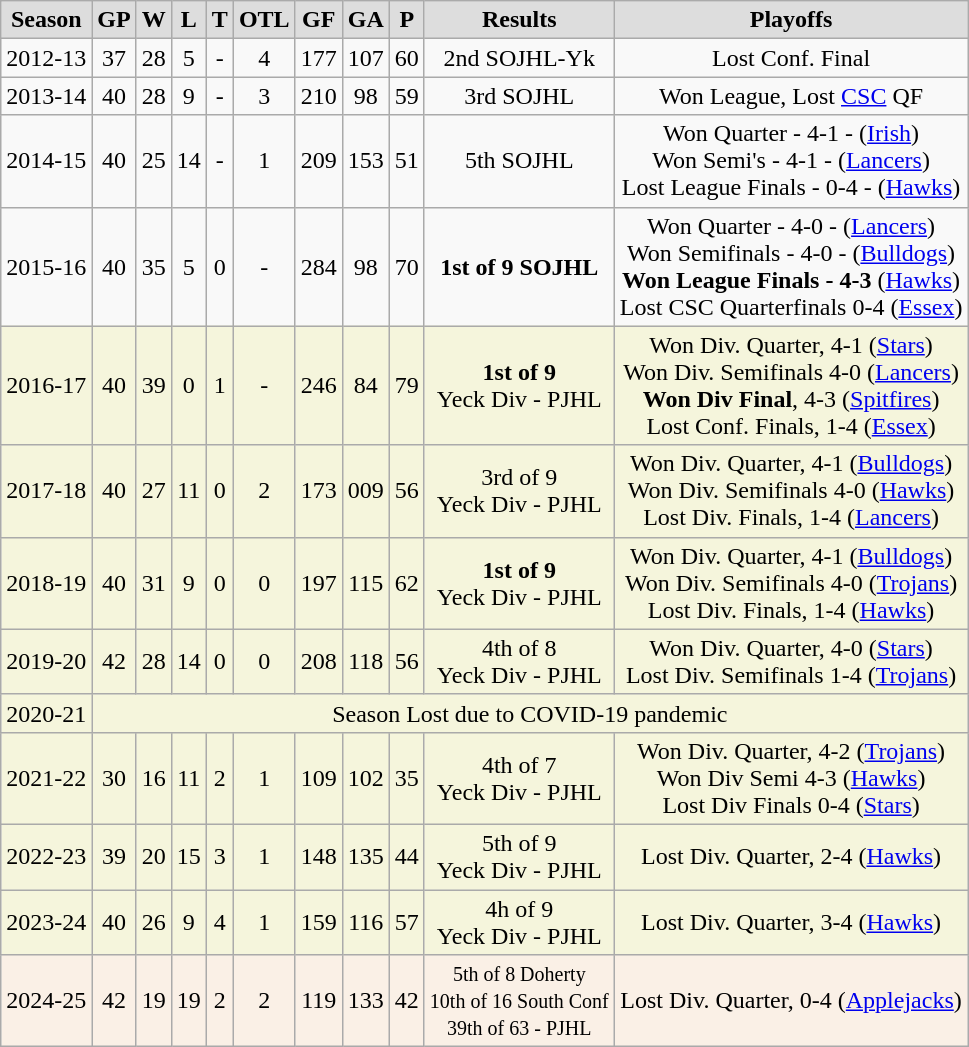<table class="wikitable">
<tr align="center"  bgcolor="#dddddd">
<td><strong>Season</strong></td>
<td><strong>GP</strong></td>
<td><strong>W</strong></td>
<td><strong>L</strong></td>
<td><strong>T</strong></td>
<td><strong>OTL</strong></td>
<td><strong>GF</strong></td>
<td><strong>GA</strong></td>
<td><strong>P</strong></td>
<td><strong>Results</strong></td>
<td><strong>Playoffs</strong></td>
</tr>
<tr align="center">
<td>2012-13</td>
<td>37</td>
<td>28</td>
<td>5</td>
<td>-</td>
<td>4</td>
<td>177</td>
<td>107</td>
<td>60</td>
<td>2nd SOJHL-Yk</td>
<td>Lost Conf. Final</td>
</tr>
<tr align="center">
<td>2013-14</td>
<td>40</td>
<td>28</td>
<td>9</td>
<td>-</td>
<td>3</td>
<td>210</td>
<td>98</td>
<td>59</td>
<td>3rd SOJHL</td>
<td>Won League, Lost <a href='#'>CSC</a> QF</td>
</tr>
<tr align="center">
<td>2014-15</td>
<td>40</td>
<td>25</td>
<td>14</td>
<td>-</td>
<td>1</td>
<td>209</td>
<td>153</td>
<td>51</td>
<td>5th SOJHL</td>
<td>Won Quarter - 4-1 - (<a href='#'>Irish</a>)<br>Won Semi's - 4-1 - (<a href='#'>Lancers</a>)<br>Lost League Finals - 0-4 - (<a href='#'>Hawks</a>)</td>
</tr>
<tr align="center">
<td>2015-16</td>
<td>40</td>
<td>35</td>
<td>5</td>
<td>0</td>
<td>-</td>
<td>284</td>
<td>98</td>
<td>70</td>
<td><strong>1st of 9 SOJHL</strong></td>
<td>Won Quarter - 4-0 - (<a href='#'>Lancers</a>)<br>Won Semifinals - 4-0 - (<a href='#'>Bulldogs</a>)<br><strong>Won League Finals - 4-3</strong> (<a href='#'>Hawks</a>)<br>Lost CSC Quarterfinals 0-4 (<a href='#'>Essex</a>)</td>
</tr>
<tr align="center" bgcolor=beige>
<td>2016-17</td>
<td>40</td>
<td>39</td>
<td>0</td>
<td>1</td>
<td>-</td>
<td>246</td>
<td>84</td>
<td>79</td>
<td><strong>1st of 9</strong> <br>Yeck Div - PJHL</td>
<td>Won Div. Quarter, 4-1 (<a href='#'>Stars</a>)<br>Won Div. Semifinals 4-0 (<a href='#'>Lancers</a>)<br><strong>Won Div Final</strong>, 4-3 (<a href='#'>Spitfires</a>)<br>Lost Conf. Finals, 1-4 (<a href='#'>Essex</a>)</td>
</tr>
<tr align="center" bgcolor=beige>
<td>2017-18</td>
<td>40</td>
<td>27</td>
<td>11</td>
<td>0</td>
<td>2</td>
<td>173</td>
<td>009</td>
<td>56</td>
<td>3rd of 9 <br>Yeck Div - PJHL</td>
<td>Won Div. Quarter, 4-1 (<a href='#'>Bulldogs</a>)<br>Won Div. Semifinals 4-0 (<a href='#'>Hawks</a>)<br>Lost Div. Finals, 1-4 (<a href='#'>Lancers</a>)</td>
</tr>
<tr align="center" bgcolor=beige>
<td>2018-19</td>
<td>40</td>
<td>31</td>
<td>9</td>
<td>0</td>
<td>0</td>
<td>197</td>
<td>115</td>
<td>62</td>
<td><strong>1st of 9</strong> <br>Yeck Div - PJHL</td>
<td>Won Div. Quarter, 4-1 (<a href='#'>Bulldogs</a>)<br>Won Div. Semifinals 4-0 (<a href='#'>Trojans</a>)<br>Lost Div. Finals, 1-4 (<a href='#'>Hawks</a>)</td>
</tr>
<tr align="center" bgcolor=beige>
<td>2019-20</td>
<td>42</td>
<td>28</td>
<td>14</td>
<td>0</td>
<td>0</td>
<td>208</td>
<td>118</td>
<td>56</td>
<td>4th of 8 <br>Yeck Div - PJHL</td>
<td>Won Div. Quarter, 4-0 (<a href='#'>Stars</a>)<br>Lost Div. Semifinals 1-4 (<a href='#'>Trojans</a>)</td>
</tr>
<tr align="center" bgcolor="beige">
<td>2020-21</td>
<td colspan="10">Season Lost due to COVID-19 pandemic</td>
</tr>
<tr align="center" bgcolor=beige>
<td>2021-22</td>
<td>30</td>
<td>16</td>
<td>11</td>
<td>2</td>
<td>1</td>
<td>109</td>
<td>102</td>
<td>35</td>
<td>4th of 7 <br>Yeck Div - PJHL</td>
<td>Won Div. Quarter, 4-2 (<a href='#'>Trojans</a>)<br>Won Div Semi 4-3 (<a href='#'>Hawks</a>)<br>Lost Div Finals 0-4 (<a href='#'>Stars</a>)</td>
</tr>
<tr align="center" bgcolor=beige>
<td>2022-23</td>
<td>39</td>
<td>20</td>
<td>15</td>
<td>3</td>
<td>1</td>
<td>148</td>
<td>135</td>
<td>44</td>
<td>5th of 9 <br>Yeck Div - PJHL</td>
<td>Lost Div. Quarter, 2-4 (<a href='#'>Hawks</a>)</td>
</tr>
<tr align="center" bgcolor=beige>
<td>2023-24</td>
<td>40</td>
<td>26</td>
<td>9</td>
<td>4</td>
<td>1</td>
<td>159</td>
<td>116</td>
<td>57</td>
<td>4h of 9 <br>Yeck Div - PJHL</td>
<td>Lost Div. Quarter, 3-4 (<a href='#'>Hawks</a>)</td>
</tr>
<tr align="center" bgcolor=linen>
<td>2024-25</td>
<td>42</td>
<td>19</td>
<td>19</td>
<td>2</td>
<td>2</td>
<td>119</td>
<td>133</td>
<td>42</td>
<td><small>5th of 8 Doherty<br>10th of 16 South Conf <br>39th of 63 - PJHL </small></td>
<td>Lost Div. Quarter, 0-4 (<a href='#'>Applejacks</a>)</td>
</tr>
</table>
